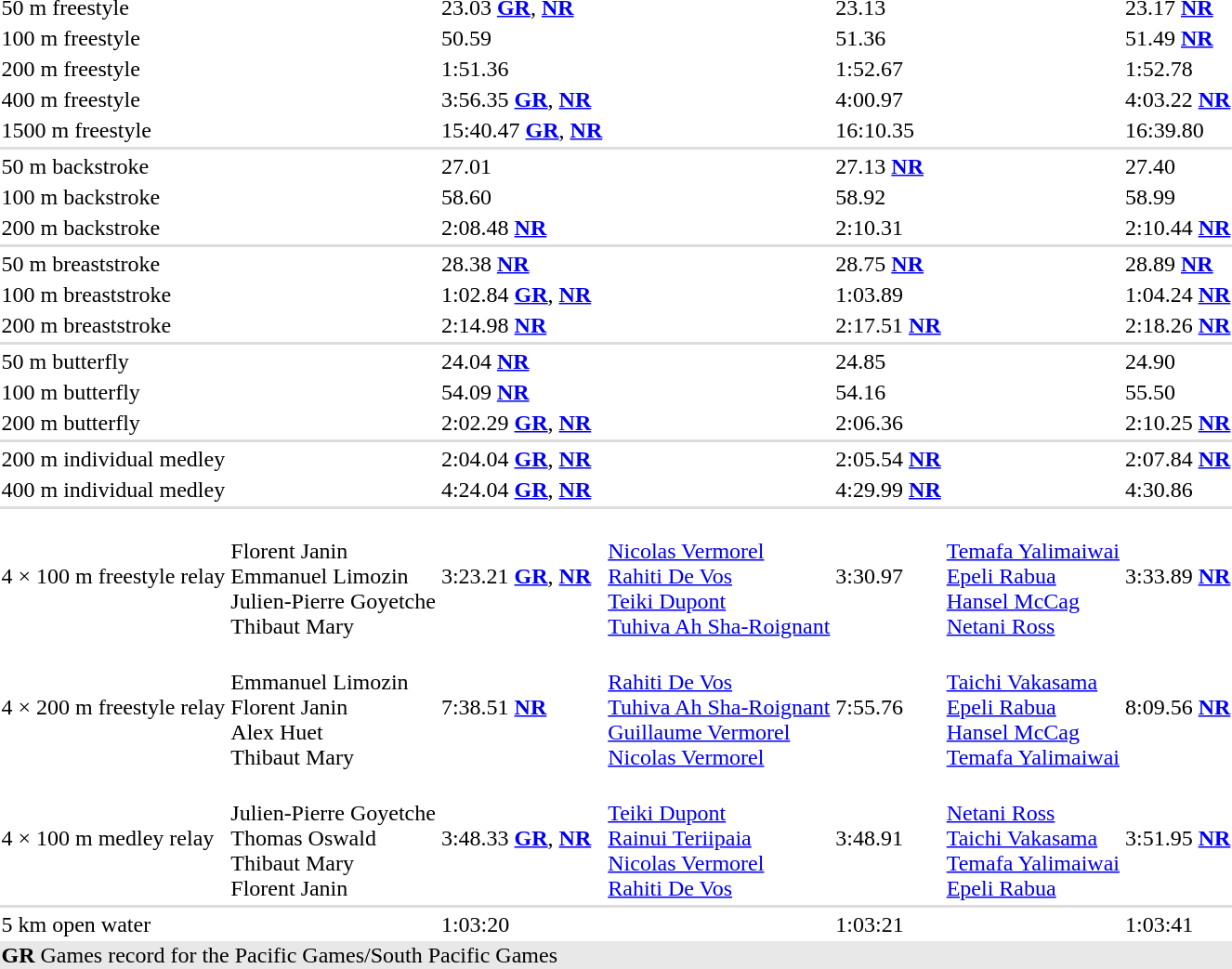<table>
<tr>
<td>50 m freestyle</td>
<td></td>
<td>23.03 <strong><a href='#'>GR</a></strong>, <strong><a href='#'>NR</a></strong></td>
<td></td>
<td>23.13</td>
<td></td>
<td>23.17 <strong><a href='#'>NR</a></strong></td>
</tr>
<tr>
<td>100 m freestyle</td>
<td></td>
<td>50.59</td>
<td></td>
<td>51.36</td>
<td></td>
<td>51.49 <strong><a href='#'>NR</a></strong></td>
</tr>
<tr>
<td>200 m freestyle</td>
<td></td>
<td>1:51.36</td>
<td></td>
<td>1:52.67</td>
<td></td>
<td>1:52.78</td>
</tr>
<tr>
<td>400 m freestyle</td>
<td></td>
<td>3:56.35 <strong><a href='#'>GR</a></strong>, <strong><a href='#'>NR</a></strong></td>
<td></td>
<td>4:00.97</td>
<td></td>
<td>4:03.22 <strong><a href='#'>NR</a></strong></td>
</tr>
<tr>
<td>1500 m freestyle</td>
<td></td>
<td>15:40.47 <strong><a href='#'>GR</a></strong>, <strong><a href='#'>NR</a></strong></td>
<td></td>
<td>16:10.35</td>
<td></td>
<td>16:39.80</td>
</tr>
<tr bgcolor=#ddd>
<td colspan=8></td>
</tr>
<tr>
<td>50 m backstroke</td>
<td></td>
<td>27.01</td>
<td></td>
<td>27.13 <strong><a href='#'>NR</a></strong></td>
<td></td>
<td>27.40</td>
</tr>
<tr>
<td>100 m backstroke</td>
<td></td>
<td>58.60</td>
<td></td>
<td>58.92</td>
<td></td>
<td>58.99</td>
</tr>
<tr>
<td>200 m backstroke</td>
<td></td>
<td>2:08.48 <strong><a href='#'>NR</a></strong></td>
<td></td>
<td>2:10.31</td>
<td></td>
<td>2:10.44 <strong><a href='#'>NR</a></strong></td>
</tr>
<tr bgcolor=#ddd>
<td colspan=8></td>
</tr>
<tr>
<td>50 m breaststroke</td>
<td></td>
<td>28.38 <strong><a href='#'>NR</a></strong></td>
<td></td>
<td>28.75 <strong><a href='#'>NR</a></strong></td>
<td></td>
<td>28.89 <strong><a href='#'>NR</a></strong></td>
</tr>
<tr>
<td>100 m breaststroke</td>
<td></td>
<td>1:02.84 <strong><a href='#'>GR</a></strong>, <strong><a href='#'>NR</a></strong></td>
<td></td>
<td>1:03.89</td>
<td></td>
<td>1:04.24 <strong><a href='#'>NR</a></strong></td>
</tr>
<tr>
<td>200 m breaststroke</td>
<td></td>
<td>2:14.98 <strong><a href='#'>NR</a></strong></td>
<td></td>
<td>2:17.51 <strong><a href='#'>NR</a></strong></td>
<td></td>
<td>2:18.26 <strong><a href='#'>NR</a></strong></td>
</tr>
<tr bgcolor=#ddd>
<td colspan=8></td>
</tr>
<tr>
<td>50 m butterfly</td>
<td></td>
<td>24.04 <strong><a href='#'>NR</a></strong></td>
<td></td>
<td>24.85</td>
<td></td>
<td>24.90</td>
</tr>
<tr>
<td>100 m butterfly</td>
<td></td>
<td>54.09 <strong><a href='#'>NR</a></strong></td>
<td></td>
<td>54.16</td>
<td></td>
<td>55.50</td>
</tr>
<tr>
<td>200 m butterfly</td>
<td></td>
<td>2:02.29 <strong><a href='#'>GR</a></strong>, <strong><a href='#'>NR</a></strong></td>
<td></td>
<td>2:06.36</td>
<td></td>
<td>2:10.25 <strong><a href='#'>NR</a></strong></td>
</tr>
<tr bgcolor=#ddd>
<td colspan=8></td>
</tr>
<tr>
<td>200 m individual medley</td>
<td></td>
<td>2:04.04 <strong><a href='#'>GR</a></strong>, <strong><a href='#'>NR</a></strong></td>
<td></td>
<td>2:05.54 <strong><a href='#'>NR</a></strong></td>
<td></td>
<td>2:07.84 <strong><a href='#'>NR</a></strong></td>
</tr>
<tr>
<td>400 m individual medley</td>
<td></td>
<td>4:24.04 <strong><a href='#'>GR</a></strong>, <strong><a href='#'>NR</a></strong></td>
<td></td>
<td>4:29.99 <strong><a href='#'>NR</a></strong></td>
<td></td>
<td>4:30.86</td>
</tr>
<tr bgcolor=#ddd>
<td colspan=8></td>
</tr>
<tr>
<td>4 × 100 m freestyle relay</td>
<td><br>Florent Janin<br>Emmanuel Limozin<br>Julien-Pierre Goyetche<br>Thibaut Mary</td>
<td>3:23.21 <strong><a href='#'>GR</a></strong>, <strong><a href='#'>NR</a></strong></td>
<td><br><a href='#'>Nicolas Vermorel</a><br><a href='#'>Rahiti De Vos</a><br><a href='#'>Teiki Dupont</a><br><a href='#'>Tuhiva Ah Sha-Roignant</a></td>
<td>3:30.97</td>
<td><br><a href='#'>Temafa Yalimaiwai</a><br><a href='#'>Epeli Rabua</a><br><a href='#'>Hansel McCag</a><br><a href='#'>Netani Ross</a></td>
<td>3:33.89 <strong><a href='#'>NR</a></strong></td>
</tr>
<tr>
<td>4 × 200 m freestyle relay</td>
<td><br>Emmanuel Limozin<br>Florent Janin<br>Alex Huet<br>Thibaut Mary</td>
<td>7:38.51 <strong><a href='#'>NR</a></strong></td>
<td><br><a href='#'>Rahiti De Vos</a><br><a href='#'>Tuhiva Ah Sha-Roignant</a><br><a href='#'>Guillaume Vermorel</a><br><a href='#'>Nicolas Vermorel</a></td>
<td>7:55.76</td>
<td><br><a href='#'>Taichi Vakasama</a><br><a href='#'>Epeli Rabua</a><br><a href='#'>Hansel McCag</a><br><a href='#'>Temafa Yalimaiwai</a></td>
<td>8:09.56 <strong><a href='#'>NR</a></strong></td>
</tr>
<tr>
<td>4 × 100 m medley relay</td>
<td><br>Julien-Pierre Goyetche<br>Thomas Oswald<br>Thibaut Mary<br>Florent Janin</td>
<td>3:48.33 <strong><a href='#'>GR</a></strong>, <strong><a href='#'>NR</a></strong></td>
<td><br><a href='#'>Teiki Dupont</a><br><a href='#'>Rainui Teriipaia</a><br><a href='#'>Nicolas Vermorel</a><br><a href='#'>Rahiti De Vos</a></td>
<td>3:48.91</td>
<td><br><a href='#'>Netani Ross</a><br><a href='#'>Taichi Vakasama</a><br><a href='#'>Temafa Yalimaiwai</a><br><a href='#'>Epeli Rabua</a></td>
<td>3:51.95 <strong><a href='#'>NR</a></strong></td>
</tr>
<tr bgcolor=#ddd>
<td colspan=8></td>
</tr>
<tr>
<td>5 km open water</td>
<td></td>
<td>1:03:20</td>
<td></td>
<td>1:03:21</td>
<td></td>
<td>1:03:41</td>
</tr>
<tr bgcolor=#e8e8e8>
<td colspan=8><span><strong>GR</strong> Games record for the Pacific Games/South Pacific Games</span></td>
</tr>
</table>
